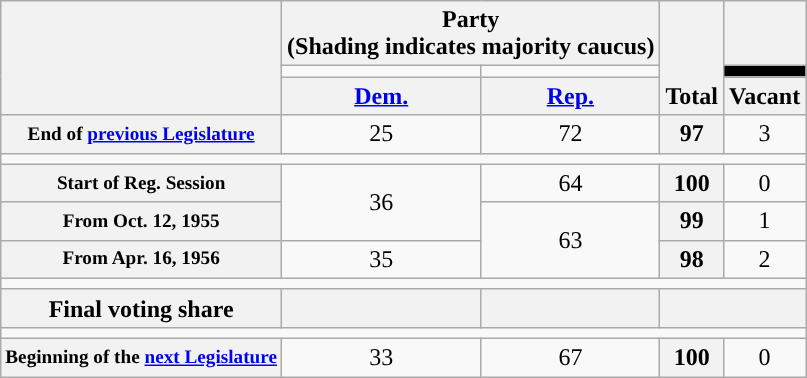<table class=wikitable style="text-align:center">
<tr style="vertical-align:bottom;">
<th rowspan=3></th>
<th colspan=2>Party <div>(Shading indicates majority caucus)</div></th>
<th rowspan=3>Total</th>
<th></th>
</tr>
<tr style="height:5px">
<td style="background-color:"></td>
<td style="background-color:"></td>
<td style="background:black;"></td>
</tr>
<tr>
<th><a href='#'>Dem.</a></th>
<th><a href='#'>Rep.</a></th>
<th>Vacant</th>
</tr>
<tr>
<th style="font-size:80%;">End of <a href='#'>previous Legislature</a></th>
<td>25</td>
<td>72</td>
<th>97</th>
<td>3</td>
</tr>
<tr>
<td colspan=5></td>
</tr>
<tr>
<th style="font-size:80%;">Start of Reg. Session</th>
<td rowspan="2">36</td>
<td>64</td>
<th>100</th>
<td>0</td>
</tr>
<tr>
<th style="font-size:80%;">From Oct. 12, 1955</th>
<td rowspan="2" >63</td>
<th>99</th>
<td>1</td>
</tr>
<tr>
<th style="font-size:80%;">From Apr. 16, 1956</th>
<td>35</td>
<th>98</th>
<td>2</td>
</tr>
<tr>
<td colspan=5></td>
</tr>
<tr>
<th>Final voting share</th>
<th></th>
<th></th>
<th colspan=2></th>
</tr>
<tr>
<td colspan=5></td>
</tr>
<tr>
<th style="font-size:80%;">Beginning of the <a href='#'>next Legislature</a></th>
<td>33</td>
<td>67</td>
<th>100</th>
<td>0</td>
</tr>
</table>
